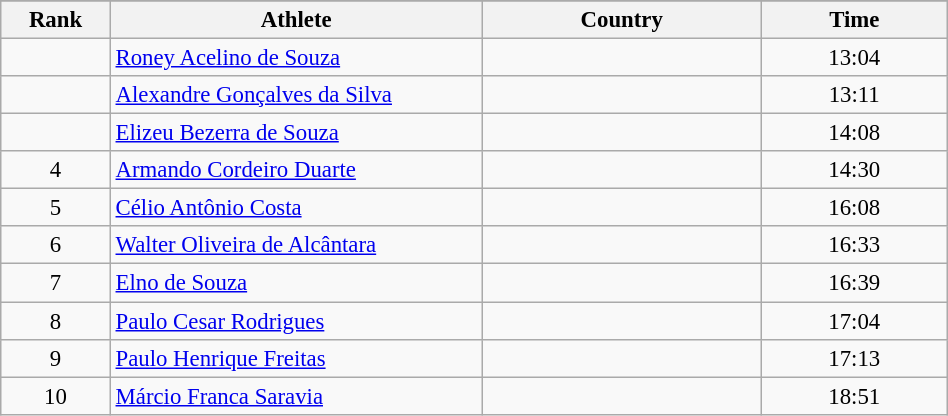<table class="wikitable sortable" style=" text-align:center; font-size:95%;" width="50%">
<tr>
</tr>
<tr>
<th width=5%>Rank</th>
<th width=20%>Athlete</th>
<th width=15%>Country</th>
<th width=10%>Time</th>
</tr>
<tr>
<td align=center></td>
<td align=left><a href='#'>Roney Acelino de Souza</a></td>
<td align=left></td>
<td>13:04</td>
</tr>
<tr>
<td align=center></td>
<td align=left><a href='#'>Alexandre Gonçalves da Silva</a></td>
<td align=left></td>
<td>13:11</td>
</tr>
<tr>
<td align=center></td>
<td align=left><a href='#'>Elizeu Bezerra de Souza</a></td>
<td align=left></td>
<td>14:08</td>
</tr>
<tr>
<td align=center>4</td>
<td align=left><a href='#'>Armando Cordeiro Duarte</a></td>
<td align=left></td>
<td>14:30</td>
</tr>
<tr>
<td align=center>5</td>
<td align=left><a href='#'>Célio Antônio Costa</a></td>
<td align=left></td>
<td>16:08</td>
</tr>
<tr>
<td align=center>6</td>
<td align=left><a href='#'>Walter Oliveira de Alcântara</a></td>
<td align=left></td>
<td>16:33</td>
</tr>
<tr>
<td align=center>7</td>
<td align=left><a href='#'>Elno de Souza</a></td>
<td align=left></td>
<td>16:39</td>
</tr>
<tr>
<td align=center>8</td>
<td align=left><a href='#'>Paulo Cesar Rodrigues</a></td>
<td align=left></td>
<td>17:04</td>
</tr>
<tr>
<td align=center>9</td>
<td align=left><a href='#'>Paulo Henrique Freitas</a></td>
<td align=left></td>
<td>17:13</td>
</tr>
<tr>
<td align=center>10</td>
<td align=left><a href='#'>Márcio Franca Saravia</a></td>
<td align=left></td>
<td>18:51</td>
</tr>
</table>
